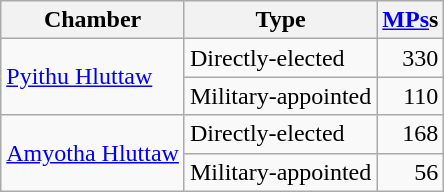<table class="wikitable">
<tr>
<th>Chamber</th>
<th>Type</th>
<th><a href='#'>MPs</a>s</th>
</tr>
<tr>
<td rowspan=2><a href='#'>Pyithu Hluttaw</a></td>
<td>Directly-elected</td>
<td align=right>330</td>
</tr>
<tr>
<td>Military-appointed</td>
<td align=right>110</td>
</tr>
<tr>
<td rowspan=2><a href='#'>Amyotha Hluttaw</a></td>
<td>Directly-elected</td>
<td align=right>168</td>
</tr>
<tr>
<td>Military-appointed</td>
<td align=right>56</td>
</tr>
</table>
